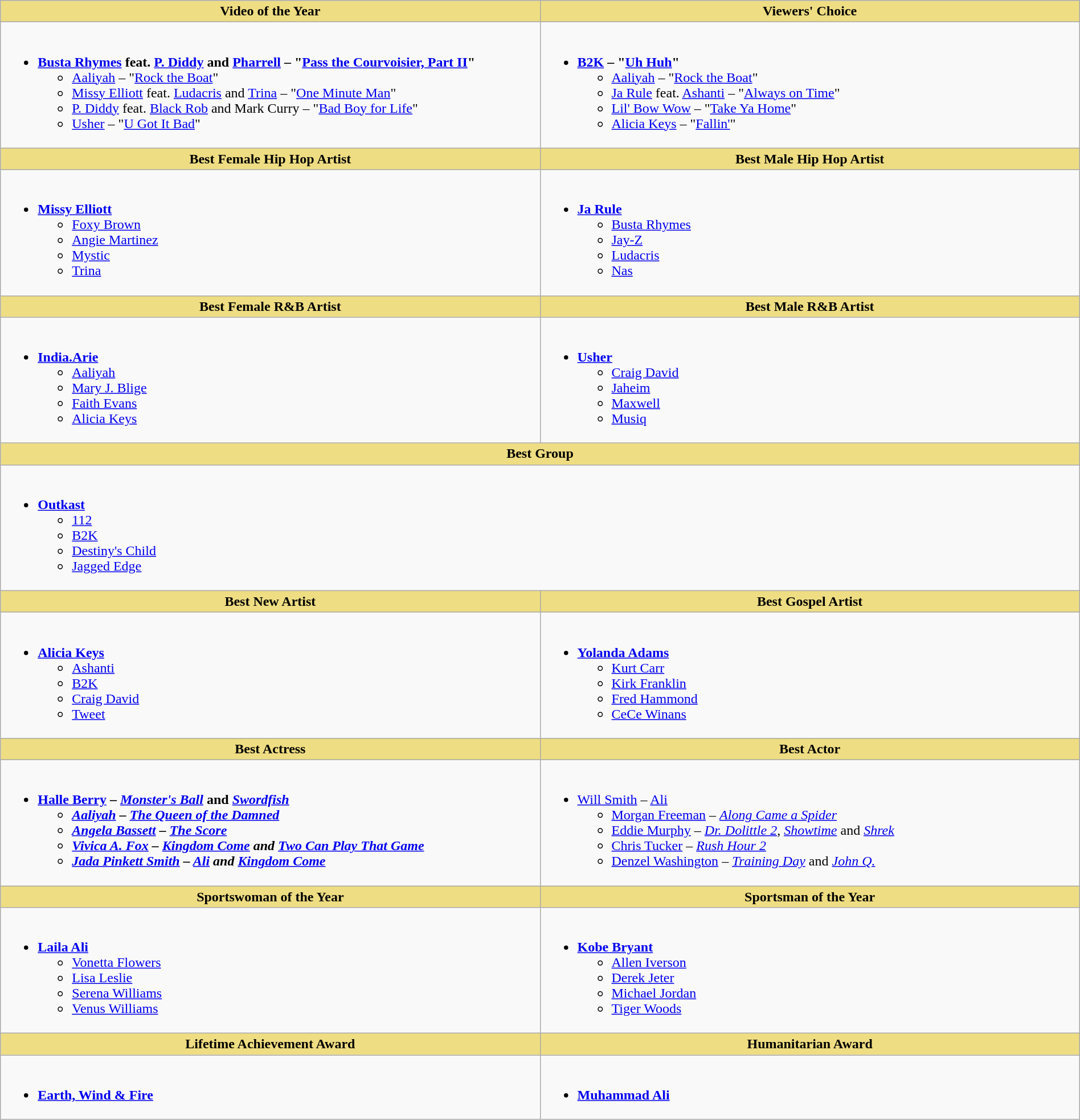<table class=wikitable width="100%">
<tr>
<th style="background:#EEDD82;" ! width="50%">Video of the Year</th>
<th style="background:#EEDD82;" ! width="50%">Viewers' Choice</th>
</tr>
<tr>
<td valign="top"><br><ul><li><strong><a href='#'>Busta Rhymes</a> feat. <a href='#'>P. Diddy</a> and <a href='#'>Pharrell</a> – "<a href='#'>Pass the Courvoisier, Part II</a>"</strong><ul><li><a href='#'>Aaliyah</a> – "<a href='#'>Rock the Boat</a>"</li><li><a href='#'>Missy Elliott</a> feat. <a href='#'>Ludacris</a> and <a href='#'>Trina</a> – "<a href='#'>One Minute Man</a>"</li><li><a href='#'>P. Diddy</a> feat. <a href='#'>Black Rob</a> and Mark Curry – "<a href='#'>Bad Boy for Life</a>"</li><li><a href='#'>Usher</a> – "<a href='#'>U Got It Bad</a>"</li></ul></li></ul></td>
<td valign="top"><br><ul><li><strong><a href='#'>B2K</a> – "<a href='#'>Uh Huh</a>"</strong><ul><li><a href='#'>Aaliyah</a> – "<a href='#'>Rock the Boat</a>"</li><li><a href='#'>Ja Rule</a> feat. <a href='#'>Ashanti</a> – "<a href='#'>Always on Time</a>"</li><li><a href='#'>Lil' Bow Wow</a> – "<a href='#'>Take Ya Home</a>"</li><li><a href='#'>Alicia Keys</a> – "<a href='#'>Fallin'</a>"</li></ul></li></ul></td>
</tr>
<tr>
<th style="background:#EEDD82;" ! "width="50%">Best Female Hip Hop Artist</th>
<th style="background:#EEDD82;" ! "width="50%">Best Male Hip Hop Artist</th>
</tr>
<tr>
<td valign="top"><br><ul><li><strong><a href='#'>Missy Elliott</a></strong><ul><li><a href='#'>Foxy Brown</a></li><li><a href='#'>Angie Martinez</a></li><li><a href='#'>Mystic</a></li><li><a href='#'>Trina</a></li></ul></li></ul></td>
<td valign="top"><br><ul><li><strong><a href='#'>Ja Rule</a></strong><ul><li><a href='#'>Busta Rhymes</a></li><li><a href='#'>Jay-Z</a></li><li><a href='#'>Ludacris</a></li><li><a href='#'>Nas</a></li></ul></li></ul></td>
</tr>
<tr>
<th style="background:#EEDD82;" ! width="50%">Best Female R&B Artist</th>
<th style="background:#EEDD82;" ! width="50%">Best Male R&B Artist</th>
</tr>
<tr>
<td valign="top"><br><ul><li><strong><a href='#'>India.Arie</a></strong><ul><li><a href='#'>Aaliyah</a></li><li><a href='#'>Mary J. Blige</a></li><li><a href='#'>Faith Evans</a></li><li><a href='#'>Alicia Keys</a></li></ul></li></ul></td>
<td valign="top"><br><ul><li><strong><a href='#'>Usher</a></strong><ul><li><a href='#'>Craig David</a></li><li><a href='#'>Jaheim</a></li><li><a href='#'>Maxwell</a></li><li><a href='#'>Musiq</a></li></ul></li></ul></td>
</tr>
<tr>
<th style="background:#EEDD82;" colspan="2">Best Group</th>
</tr>
<tr>
<td colspan="2" valign="top"><br><ul><li><strong><a href='#'>Outkast</a></strong><ul><li><a href='#'>112</a></li><li><a href='#'>B2K</a></li><li><a href='#'>Destiny's Child</a></li><li><a href='#'>Jagged Edge</a></li></ul></li></ul></td>
</tr>
<tr>
<th style="background:#EEDD82;" ! width="50%">Best New Artist</th>
<th style="background:#EEDD82;" ! width="50%">Best Gospel Artist</th>
</tr>
<tr>
<td valign="top"><br><ul><li><strong><a href='#'>Alicia Keys</a></strong><ul><li><a href='#'>Ashanti</a></li><li><a href='#'>B2K</a></li><li><a href='#'>Craig David</a></li><li><a href='#'>Tweet</a></li></ul></li></ul></td>
<td valign="top"><br><ul><li><strong><a href='#'>Yolanda Adams</a></strong><ul><li><a href='#'>Kurt Carr</a></li><li><a href='#'>Kirk Franklin</a></li><li><a href='#'>Fred Hammond</a></li><li><a href='#'>CeCe Winans</a></li></ul></li></ul></td>
</tr>
<tr>
<th style="background:#EEDD82;" ! width="50%">Best Actress</th>
<th style="background:#EEDD82;" ! width="50%">Best Actor</th>
</tr>
<tr>
<td valign="top"><br><ul><li><strong><a href='#'>Halle Berry</a> – <em><a href='#'>Monster's Ball</a></em> and <em><a href='#'>Swordfish</a><strong><em><ul><li><a href='#'>Aaliyah</a> – </em><a href='#'>The Queen of the Damned</a><em></li><li><a href='#'>Angela Bassett</a> – </em><a href='#'>The Score</a><em></li><li><a href='#'>Vivica A. Fox</a> – </em><a href='#'>Kingdom Come</a><em> and </em><a href='#'>Two Can Play That Game</a><em></li><li><a href='#'>Jada Pinkett Smith</a> – </em><a href='#'>Ali</a><em> and </em><a href='#'>Kingdom Come</a><em></li></ul></li></ul></td>
<td valign="top"><br><ul><li></strong><a href='#'>Will Smith</a> – </em><a href='#'>Ali</a></em></strong><ul><li><a href='#'>Morgan Freeman</a> – <em><a href='#'>Along Came a Spider</a></em></li><li><a href='#'>Eddie Murphy</a> – <em><a href='#'>Dr. Dolittle 2</a></em>, <em><a href='#'>Showtime</a></em> and <em><a href='#'>Shrek</a></em></li><li><a href='#'>Chris Tucker</a> – <em><a href='#'>Rush Hour 2</a></em></li><li><a href='#'>Denzel Washington</a> – <em><a href='#'>Training Day</a></em> and <em><a href='#'>John Q.</a></em></li></ul></li></ul></td>
</tr>
<tr>
<th style="background:#EEDD82;" ! width="50%">Sportswoman of the Year</th>
<th style="background:#EEDD82;" ! width="50%">Sportsman of the Year</th>
</tr>
<tr>
<td valign="top"><br><ul><li><strong><a href='#'>Laila Ali</a></strong><ul><li><a href='#'>Vonetta Flowers</a></li><li><a href='#'>Lisa Leslie</a></li><li><a href='#'>Serena Williams</a></li><li><a href='#'>Venus Williams</a></li></ul></li></ul></td>
<td valign="top"><br><ul><li><strong><a href='#'>Kobe Bryant</a></strong><ul><li><a href='#'>Allen Iverson</a></li><li><a href='#'>Derek Jeter</a></li><li><a href='#'>Michael Jordan</a></li><li><a href='#'>Tiger Woods</a></li></ul></li></ul></td>
</tr>
<tr>
<th style="background:#EEDD82;" ! width="50%">Lifetime Achievement Award</th>
<th style="background:#EEDD82;" ! width="50%">Humanitarian Award</th>
</tr>
<tr>
<td valign="top"><br><ul><li><strong><a href='#'>Earth, Wind & Fire</a></strong></li></ul></td>
<td valign="top"><br><ul><li><strong><a href='#'>Muhammad Ali</a></strong></li></ul></td>
</tr>
</table>
